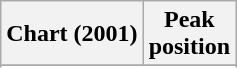<table class="wikitable sortable">
<tr>
<th align="left">Chart (2001)</th>
<th align="center">Peak<br>position</th>
</tr>
<tr>
</tr>
<tr>
</tr>
</table>
